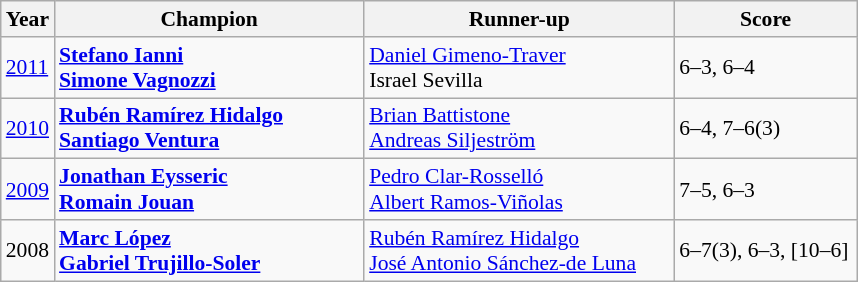<table class="wikitable" style="font-size:90%">
<tr>
<th>Year</th>
<th width="200">Champion</th>
<th width="200">Runner-up</th>
<th width="115">Score</th>
</tr>
<tr>
<td><a href='#'>2011</a></td>
<td> <strong><a href='#'>Stefano Ianni</a></strong> <br>  <strong><a href='#'>Simone Vagnozzi</a></strong></td>
<td> <a href='#'>Daniel Gimeno-Traver</a> <br>  Israel Sevilla</td>
<td>6–3, 6–4</td>
</tr>
<tr>
<td><a href='#'>2010</a></td>
<td> <strong><a href='#'>Rubén Ramírez Hidalgo</a></strong> <br>  <strong><a href='#'>Santiago Ventura</a></strong></td>
<td> <a href='#'>Brian Battistone</a> <br>  <a href='#'>Andreas Siljeström</a></td>
<td>6–4, 7–6(3)</td>
</tr>
<tr>
<td><a href='#'>2009</a></td>
<td> <strong><a href='#'>Jonathan Eysseric</a></strong> <br>  <strong><a href='#'>Romain Jouan</a></strong></td>
<td> <a href='#'>Pedro Clar-Rosselló</a> <br>  <a href='#'>Albert Ramos-Viñolas</a></td>
<td>7–5, 6–3</td>
</tr>
<tr>
<td>2008</td>
<td> <strong><a href='#'>Marc López</a></strong> <br>  <strong><a href='#'>Gabriel Trujillo-Soler</a></strong></td>
<td> <a href='#'>Rubén Ramírez Hidalgo</a> <br>  <a href='#'>José Antonio Sánchez-de Luna</a></td>
<td>6–7(3), 6–3, [10–6]</td>
</tr>
</table>
